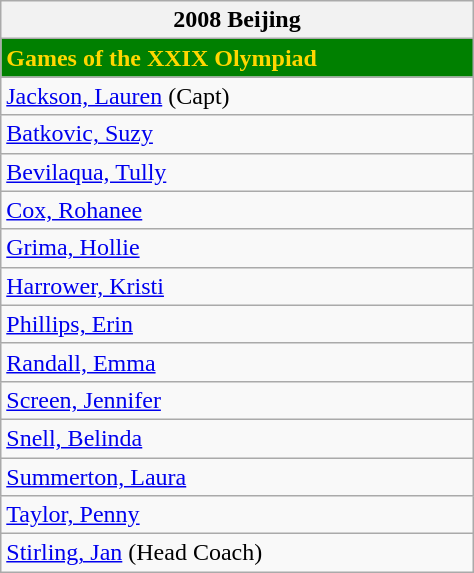<table class="wikitable collapsible autocollapse" width=25%>
<tr>
<th>2008 Beijing</th>
</tr>
<tr>
<td bgcolor=green style="color:gold; width:200px"><strong>Games of the XXIX Olympiad</strong></td>
</tr>
<tr>
<td><a href='#'>Jackson, Lauren</a> (Capt)</td>
</tr>
<tr>
<td><a href='#'>Batkovic, Suzy</a></td>
</tr>
<tr>
<td><a href='#'>Bevilaqua, Tully</a></td>
</tr>
<tr>
<td><a href='#'>Cox, Rohanee</a></td>
</tr>
<tr>
<td><a href='#'>Grima, Hollie</a></td>
</tr>
<tr>
<td><a href='#'>Harrower, Kristi</a></td>
</tr>
<tr>
<td><a href='#'>Phillips, Erin</a></td>
</tr>
<tr>
<td><a href='#'>Randall, Emma</a></td>
</tr>
<tr>
<td><a href='#'>Screen, Jennifer</a></td>
</tr>
<tr>
<td><a href='#'>Snell, Belinda</a></td>
</tr>
<tr>
<td><a href='#'>Summerton, Laura</a></td>
</tr>
<tr>
<td><a href='#'>Taylor, Penny</a></td>
</tr>
<tr>
<td><a href='#'>Stirling, Jan</a> (Head Coach)</td>
</tr>
</table>
